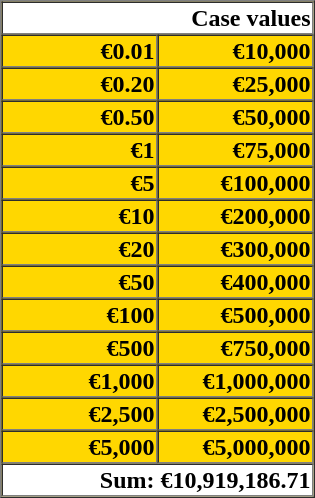<table border=1 cellspacing=0 cellpadding=1 style="background:gold;text-align:right">
<tr>
<th colspan=2 style="background:white">Case values</th>
</tr>
<tr>
<td width=100px><strong>€0.01</strong></td>
<td width=100px><strong>€10,000</strong></td>
</tr>
<tr>
<td><strong>€0.20</strong></td>
<td><strong>€25,000</strong></td>
</tr>
<tr>
<td><strong>€0.50</strong></td>
<td><strong>€50,000</strong></td>
</tr>
<tr>
<td><strong>€1</strong></td>
<td><strong>€75,000</strong></td>
</tr>
<tr>
<td><strong>€5</strong></td>
<td><strong>€100,000</strong></td>
</tr>
<tr>
<td><strong>€10</strong></td>
<td><strong>€200,000</strong></td>
</tr>
<tr>
<td><strong>€20</strong></td>
<td><strong>€300,000</strong></td>
</tr>
<tr>
<td><strong>€50</strong></td>
<td><strong>€400,000</strong></td>
</tr>
<tr>
<td><strong>€100</strong></td>
<td><strong>€500,000</strong></td>
</tr>
<tr>
<td><strong>€500</strong></td>
<td><strong>€750,000</strong></td>
</tr>
<tr>
<td><strong>€1,000</strong></td>
<td><strong>€1,000,000</strong></td>
</tr>
<tr>
<td><strong>€2,500</strong></td>
<td><strong>€2,500,000</strong></td>
</tr>
<tr>
<td><strong>€5,000</strong></td>
<td><strong>€5,000,000</strong></td>
</tr>
<tr>
<th colspan=2 style="background:white">Sum: €10,919,186.71</th>
</tr>
</table>
